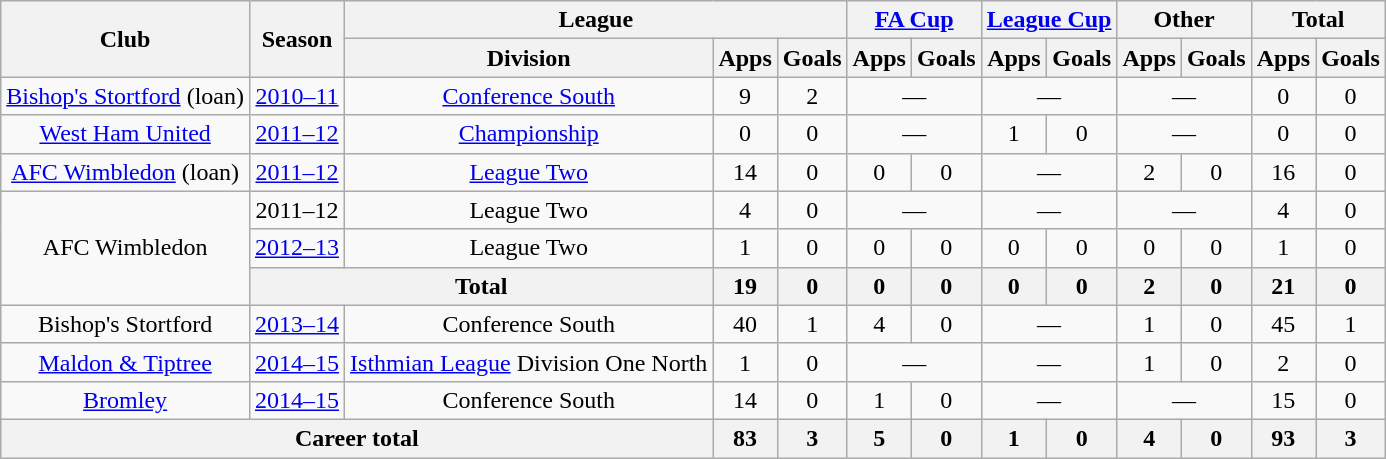<table class="wikitable" style="text-align: center;">
<tr>
<th rowspan="2">Club</th>
<th rowspan="2">Season</th>
<th colspan="3">League</th>
<th colspan="2"><a href='#'>FA Cup</a></th>
<th colspan="2"><a href='#'>League Cup</a></th>
<th colspan="2">Other</th>
<th colspan="2">Total</th>
</tr>
<tr>
<th>Division</th>
<th>Apps</th>
<th>Goals</th>
<th>Apps</th>
<th>Goals</th>
<th>Apps</th>
<th>Goals</th>
<th>Apps</th>
<th>Goals</th>
<th>Apps</th>
<th>Goals</th>
</tr>
<tr>
<td><a href='#'>Bishop's Stortford</a> (loan)</td>
<td><a href='#'>2010–11</a></td>
<td><a href='#'>Conference South</a></td>
<td>9</td>
<td>2</td>
<td colspan="2">—</td>
<td colspan="2">—</td>
<td colspan="2">—</td>
<td>0</td>
<td>0</td>
</tr>
<tr>
<td><a href='#'>West Ham United</a></td>
<td><a href='#'>2011–12</a></td>
<td><a href='#'>Championship</a></td>
<td>0</td>
<td>0</td>
<td colspan="2">—</td>
<td>1</td>
<td>0</td>
<td colspan="2">—</td>
<td>0</td>
<td>0</td>
</tr>
<tr>
<td><a href='#'>AFC Wimbledon</a> (loan)</td>
<td><a href='#'>2011–12</a></td>
<td><a href='#'>League Two</a></td>
<td>14</td>
<td>0</td>
<td>0</td>
<td>0</td>
<td colspan="2">—</td>
<td>2</td>
<td>0</td>
<td>16</td>
<td>0</td>
</tr>
<tr>
<td rowspan="3">AFC Wimbledon</td>
<td>2011–12</td>
<td>League Two</td>
<td>4</td>
<td>0</td>
<td colspan="2">—</td>
<td colspan="2">—</td>
<td colspan="2">—</td>
<td>4</td>
<td>0</td>
</tr>
<tr>
<td><a href='#'>2012–13</a></td>
<td>League Two</td>
<td>1</td>
<td>0</td>
<td>0</td>
<td>0</td>
<td>0</td>
<td>0</td>
<td>0</td>
<td>0</td>
<td>1</td>
<td>0</td>
</tr>
<tr>
<th colspan="2">Total</th>
<th>19</th>
<th>0</th>
<th>0</th>
<th>0</th>
<th>0</th>
<th>0</th>
<th>2</th>
<th>0</th>
<th>21</th>
<th>0</th>
</tr>
<tr>
<td>Bishop's Stortford</td>
<td><a href='#'>2013–14</a></td>
<td>Conference South</td>
<td>40</td>
<td>1</td>
<td>4</td>
<td>0</td>
<td colspan="2">—</td>
<td>1</td>
<td>0</td>
<td>45</td>
<td>1</td>
</tr>
<tr>
<td><a href='#'>Maldon & Tiptree</a></td>
<td><a href='#'>2014–15</a></td>
<td><a href='#'>Isthmian League</a> Division One North</td>
<td>1</td>
<td>0</td>
<td colspan="2">—</td>
<td colspan="2">—</td>
<td>1</td>
<td>0</td>
<td>2</td>
<td>0</td>
</tr>
<tr>
<td><a href='#'>Bromley</a></td>
<td><a href='#'>2014–15</a></td>
<td>Conference South</td>
<td>14</td>
<td>0</td>
<td>1</td>
<td>0</td>
<td colspan="2">—</td>
<td colspan="2">—</td>
<td>15</td>
<td>0</td>
</tr>
<tr>
<th colspan="3">Career total</th>
<th>83</th>
<th>3</th>
<th>5</th>
<th>0</th>
<th>1</th>
<th>0</th>
<th>4</th>
<th>0</th>
<th>93</th>
<th>3</th>
</tr>
</table>
